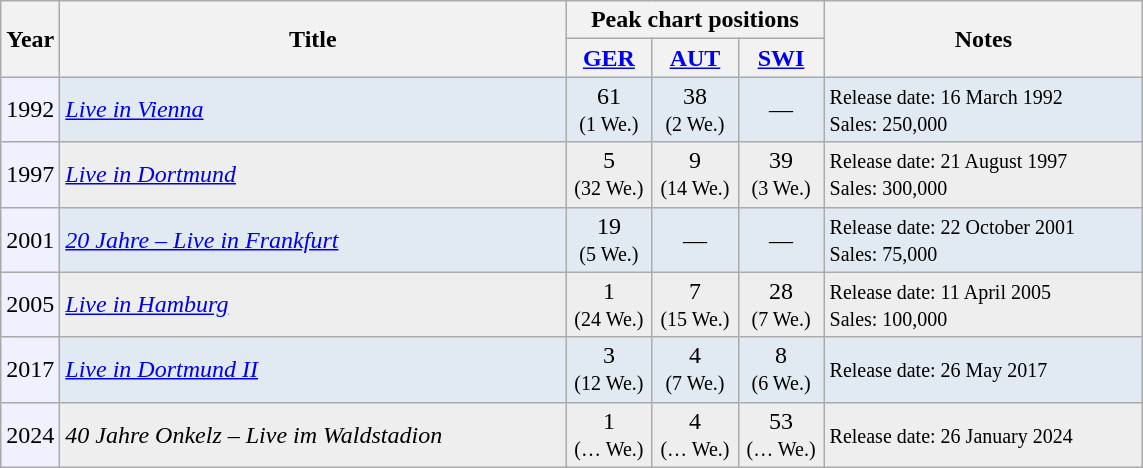<table class="wikitable">
<tr class="hintergrundfarbe8">
<th rowspan="2">Year</th>
<th style="width:330px;" rowspan="2">Title</th>
<th colspan="3">Peak chart positions</th>
<th style="width:205px;" rowspan="2">Notes</th>
</tr>
<tr class="hintergrundfarbe8">
<th style="width:50px;"><a href='#'>GER</a></th>
<th style="width:50px;"><a href='#'>AUT</a></th>
<th style="width:50px;"><a href='#'>SWI</a></th>
</tr>
<tr style="background:#e1e9f3;">
<td style="background:#f0f0ff;">1992</td>
<td><em><a href='#'>Live in Vienna</a></em></td>
<td style="text-align:center;" >61 <br><small>(1 We.)</small></td>
<td style="text-align:center;" >38 <br><small>(2 We.)</small></td>
<td style="text-align:center;" >—</td>
<td><small>Release date: 16 March 1992 <br>Sales: 250,000</small></td>
</tr>
<tr style="background:#eee;">
<td style="background:#f0f0ff;">1997</td>
<td><em><a href='#'>Live in Dortmund</a></em></td>
<td style="text-align:center;" >5 <br><small>(32 We.)</small></td>
<td style="text-align:center;" >9 <br><small>(14 We.)</small></td>
<td style="text-align:center;" >39 <br><small>(3 We.)</small></td>
<td><small>Release date: 21 August 1997 <br>Sales: 300,000</small></td>
</tr>
<tr style="background:#e1e9f3;">
<td style="background:#f0f0ff;">2001</td>
<td><em><a href='#'>20 Jahre – Live in Frankfurt</a></em></td>
<td style="text-align:center;" >19 <br><small>(5 We.)</small></td>
<td style="text-align:center;" >—</td>
<td style="text-align:center;" >—</td>
<td><small>Release date: 22 October 2001 <br>Sales: 75,000</small></td>
</tr>
<tr style="background:#eee;">
<td style="background:#f0f0ff;">2005</td>
<td><em><a href='#'>Live in Hamburg</a></em></td>
<td style="text-align:center;" >1<br><small>(24 We.)</small></td>
<td style="text-align:center;" >7 <br><small>(15 We.)</small></td>
<td style="text-align:center;" >28 <br><small>(7 We.)</small></td>
<td><small>Release date: 11 April 2005 <br>Sales: 100,000</small></td>
</tr>
<tr style="background:#e1e9f3;">
<td style="background:#f0f0ff;">2017</td>
<td><em><a href='#'>Live in Dortmund II</a></em></td>
<td style="text-align:center;" >3 <br><small>(12 We.)</small></td>
<td style="text-align:center;" >4 <br><small>(7 We.)</small></td>
<td style="text-align:center;" >8 <br><small>(6 We.)</small></td>
<td><small>Release date: 26 May 2017</small></td>
</tr>
<tr style="background:#eee;">
<td style="background:#f0f0ff;">2024</td>
<td><em>40 Jahre Onkelz – Live im Waldstadion</em></td>
<td style="text-align:center;" >1<br><small>(… We.)</small></td>
<td style="text-align:center;" >4 <br><small>(… We.)</small></td>
<td style="text-align:center;" >53<br><small>(… We.)</small></td>
<td><small>Release date: 26 January 2024</small></td>
</tr>
</table>
